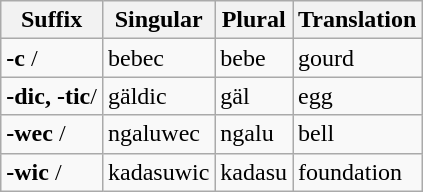<table class="wikitable">
<tr>
<th>Suffix</th>
<th>Singular</th>
<th>Plural</th>
<th>Translation</th>
</tr>
<tr>
<td><strong>-c</strong> /</td>
<td>bebec</td>
<td>bebe</td>
<td>gourd</td>
</tr>
<tr>
<td><strong>-dic, -tic</strong>/</td>
<td>gäldic</td>
<td>gäl</td>
<td>egg</td>
</tr>
<tr>
<td><strong>-wec</strong> /</td>
<td>ngaluwec</td>
<td>ngalu</td>
<td>bell</td>
</tr>
<tr>
<td><strong>-wic</strong> /</td>
<td>kadasuwic</td>
<td>kadasu</td>
<td>foundation</td>
</tr>
</table>
